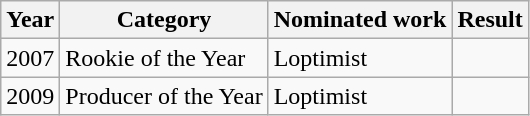<table class="wikitable">
<tr>
<th>Year</th>
<th>Category</th>
<th>Nominated work</th>
<th>Result</th>
</tr>
<tr>
<td>2007</td>
<td>Rookie of the Year</td>
<td>Loptimist</td>
<td></td>
</tr>
<tr>
<td>2009</td>
<td>Producer of the Year</td>
<td>Loptimist</td>
<td></td>
</tr>
</table>
